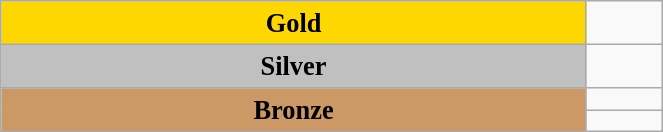<table class="wikitable" style=" text-align:center; font-size:110%;" width="35%">
<tr>
<td rowspan="1" bgcolor="gold"><strong>Gold</strong></td>
<td align=left></td>
</tr>
<tr>
<td rowspan="1" bgcolor="silver"><strong>Silver</strong></td>
<td align=left></td>
</tr>
<tr>
<td rowspan="2" bgcolor="#cc9966"><strong>Bronze</strong></td>
<td align=left></td>
</tr>
<tr>
<td align=left></td>
</tr>
</table>
